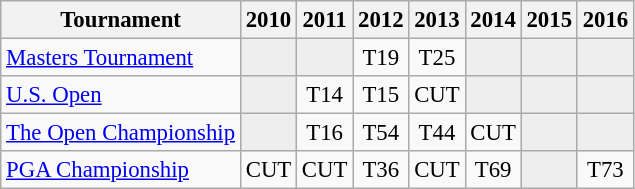<table class="wikitable" style="font-size:95%;text-align:center;">
<tr>
<th>Tournament</th>
<th>2010</th>
<th>2011</th>
<th>2012</th>
<th>2013</th>
<th>2014</th>
<th>2015</th>
<th>2016</th>
</tr>
<tr>
<td align=left><a href='#'>Masters Tournament</a></td>
<td style="background:#eeeeee;"></td>
<td style="background:#eeeeee;"></td>
<td>T19</td>
<td>T25</td>
<td style="background:#eeeeee;"></td>
<td style="background:#eeeeee;"></td>
<td style="background:#eeeeee;"></td>
</tr>
<tr>
<td align=left><a href='#'>U.S. Open</a></td>
<td style="background:#eeeeee;"></td>
<td>T14</td>
<td>T15</td>
<td>CUT</td>
<td style="background:#eeeeee;"></td>
<td style="background:#eeeeee;"></td>
<td style="background:#eeeeee;"></td>
</tr>
<tr>
<td align=left><a href='#'>The Open Championship</a></td>
<td style="background:#eeeeee;"></td>
<td>T16</td>
<td>T54</td>
<td>T44</td>
<td>CUT</td>
<td style="background:#eeeeee;"></td>
<td style="background:#eeeeee;"></td>
</tr>
<tr>
<td align=left><a href='#'>PGA Championship</a></td>
<td>CUT</td>
<td>CUT</td>
<td>T36</td>
<td>CUT</td>
<td>T69</td>
<td style="background:#eeeeee;"></td>
<td>T73</td>
</tr>
</table>
